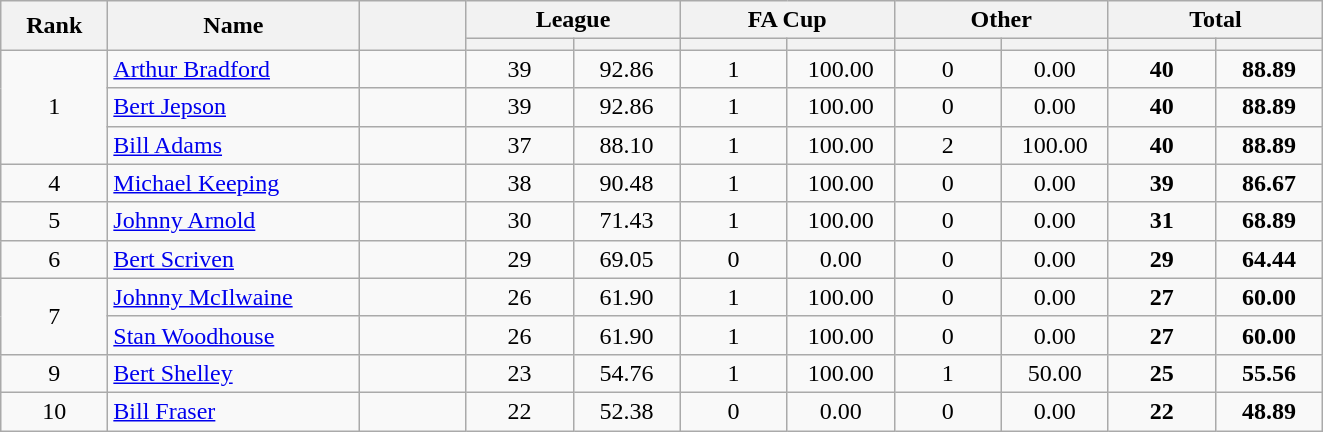<table class="wikitable plainrowheaders" style="text-align:center;">
<tr>
<th scope="col" rowspan="2" style="width:4em;">Rank</th>
<th scope="col" rowspan="2" style="width:10em;">Name</th>
<th scope="col" rowspan="2" style="width:4em;"></th>
<th scope="col" colspan="2">League</th>
<th scope="col" colspan="2">FA Cup</th>
<th scope="col" colspan="2">Other</th>
<th scope="col" colspan="2">Total</th>
</tr>
<tr>
<th scope="col" style="width:4em;"></th>
<th scope="col" style="width:4em;"></th>
<th scope="col" style="width:4em;"></th>
<th scope="col" style="width:4em;"></th>
<th scope="col" style="width:4em;"></th>
<th scope="col" style="width:4em;"></th>
<th scope="col" style="width:4em;"></th>
<th scope="col" style="width:4em;"></th>
</tr>
<tr>
<td rowspan="3">1</td>
<td align="left"><a href='#'>Arthur Bradford</a></td>
<td></td>
<td>39</td>
<td>92.86</td>
<td>1</td>
<td>100.00</td>
<td>0</td>
<td>0.00</td>
<td><strong>40</strong></td>
<td><strong>88.89</strong></td>
</tr>
<tr>
<td align="left"><a href='#'>Bert Jepson</a></td>
<td></td>
<td>39</td>
<td>92.86</td>
<td>1</td>
<td>100.00</td>
<td>0</td>
<td>0.00</td>
<td><strong>40</strong></td>
<td><strong>88.89</strong></td>
</tr>
<tr>
<td align="left"><a href='#'>Bill Adams</a></td>
<td></td>
<td>37</td>
<td>88.10</td>
<td>1</td>
<td>100.00</td>
<td>2</td>
<td>100.00</td>
<td><strong>40</strong></td>
<td><strong>88.89</strong></td>
</tr>
<tr>
<td>4</td>
<td align="left"><a href='#'>Michael Keeping</a></td>
<td></td>
<td>38</td>
<td>90.48</td>
<td>1</td>
<td>100.00</td>
<td>0</td>
<td>0.00</td>
<td><strong>39</strong></td>
<td><strong>86.67</strong></td>
</tr>
<tr>
<td>5</td>
<td align="left"><a href='#'>Johnny Arnold</a></td>
<td></td>
<td>30</td>
<td>71.43</td>
<td>1</td>
<td>100.00</td>
<td>0</td>
<td>0.00</td>
<td><strong>31</strong></td>
<td><strong>68.89</strong></td>
</tr>
<tr>
<td>6</td>
<td align="left"><a href='#'>Bert Scriven</a></td>
<td></td>
<td>29</td>
<td>69.05</td>
<td>0</td>
<td>0.00</td>
<td>0</td>
<td>0.00</td>
<td><strong>29</strong></td>
<td><strong>64.44</strong></td>
</tr>
<tr>
<td rowspan="2">7</td>
<td align="left"><a href='#'>Johnny McIlwaine</a></td>
<td></td>
<td>26</td>
<td>61.90</td>
<td>1</td>
<td>100.00</td>
<td>0</td>
<td>0.00</td>
<td><strong>27</strong></td>
<td><strong>60.00</strong></td>
</tr>
<tr>
<td align="left"><a href='#'>Stan Woodhouse</a></td>
<td></td>
<td>26</td>
<td>61.90</td>
<td>1</td>
<td>100.00</td>
<td>0</td>
<td>0.00</td>
<td><strong>27</strong></td>
<td><strong>60.00</strong></td>
</tr>
<tr>
<td>9</td>
<td align="left"><a href='#'>Bert Shelley</a></td>
<td></td>
<td>23</td>
<td>54.76</td>
<td>1</td>
<td>100.00</td>
<td>1</td>
<td>50.00</td>
<td><strong>25</strong></td>
<td><strong>55.56</strong></td>
</tr>
<tr>
<td>10</td>
<td align="left"><a href='#'>Bill Fraser</a></td>
<td></td>
<td>22</td>
<td>52.38</td>
<td>0</td>
<td>0.00</td>
<td>0</td>
<td>0.00</td>
<td><strong>22</strong></td>
<td><strong>48.89</strong></td>
</tr>
</table>
